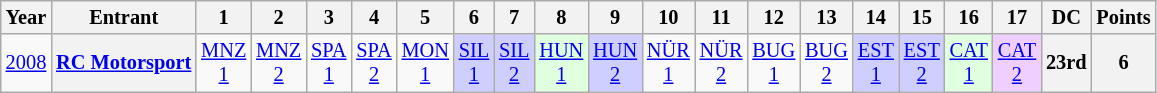<table class="wikitable" style="text-align:center; font-size:85%">
<tr>
<th>Year</th>
<th>Entrant</th>
<th>1</th>
<th>2</th>
<th>3</th>
<th>4</th>
<th>5</th>
<th>6</th>
<th>7</th>
<th>8</th>
<th>9</th>
<th>10</th>
<th>11</th>
<th>12</th>
<th>13</th>
<th>14</th>
<th>15</th>
<th>16</th>
<th>17</th>
<th>DC</th>
<th>Points</th>
</tr>
<tr>
<td><a href='#'>2008</a></td>
<th nowrap><a href='#'>RC Motorsport</a></th>
<td><a href='#'>MNZ<br>1</a></td>
<td><a href='#'>MNZ<br>2</a></td>
<td><a href='#'>SPA<br>1</a></td>
<td><a href='#'>SPA<br>2</a></td>
<td><a href='#'>MON<br>1</a></td>
<td style="background:#CFCFFF;"><a href='#'>SIL<br>1</a><br></td>
<td style="background:#CFCFFF;"><a href='#'>SIL<br>2</a><br></td>
<td style="background:#DFFFDF;"><a href='#'>HUN<br>1</a><br></td>
<td style="background:#CFCFFF;"><a href='#'>HUN<br>2</a><br></td>
<td><a href='#'>NÜR<br>1</a></td>
<td><a href='#'>NÜR<br>2</a></td>
<td><a href='#'>BUG<br>1</a></td>
<td><a href='#'>BUG<br>2</a></td>
<td style="background:#CFCFFF;"><a href='#'>EST<br>1</a><br></td>
<td style="background:#CFCFFF;"><a href='#'>EST<br>2</a><br></td>
<td style="background:#DFFFDF;"><a href='#'>CAT<br>1</a><br></td>
<td style="background:#EFCFFF;"><a href='#'>CAT<br>2</a><br></td>
<th>23rd</th>
<th>6</th>
</tr>
</table>
